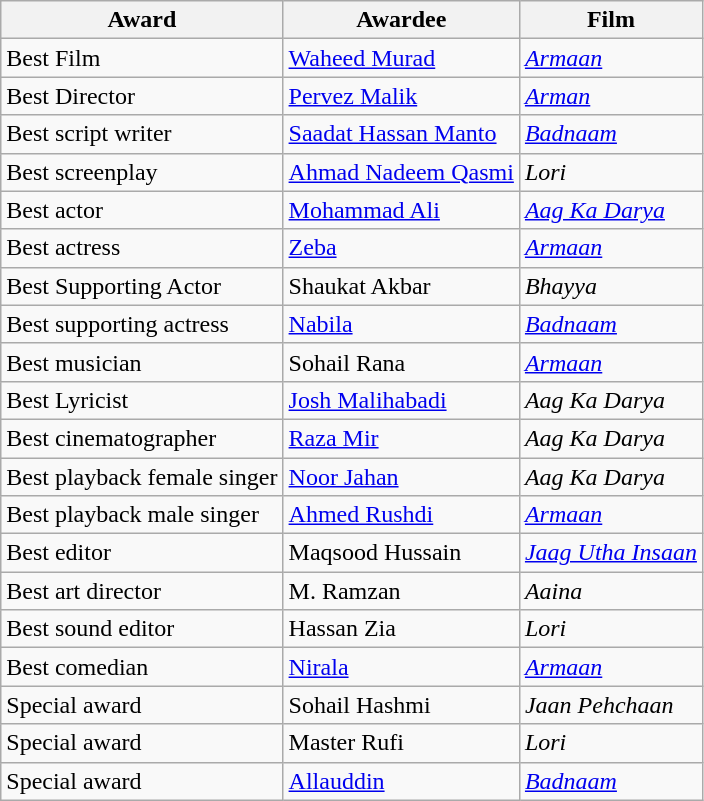<table class="wikitable">
<tr>
<th>Award</th>
<th>Awardee</th>
<th>Film</th>
</tr>
<tr>
<td>Best Film</td>
<td><a href='#'>Waheed Murad</a></td>
<td><a href='#'><em>Armaan</em></a></td>
</tr>
<tr>
<td>Best Director</td>
<td><a href='#'>Pervez Malik</a></td>
<td><a href='#'><em>Arman</em></a></td>
</tr>
<tr>
<td>Best script writer</td>
<td><a href='#'>Saadat Hassan Manto</a></td>
<td><a href='#'><em>Badnaam</em></a></td>
</tr>
<tr>
<td>Best screenplay</td>
<td><a href='#'>Ahmad Nadeem Qasmi</a></td>
<td><em>Lori</em></td>
</tr>
<tr>
<td>Best actor</td>
<td><a href='#'>Mohammad Ali</a></td>
<td><em><a href='#'>Aag Ka Darya</a></em></td>
</tr>
<tr>
<td>Best actress</td>
<td><a href='#'>Zeba</a></td>
<td><a href='#'><em>Armaan</em></a></td>
</tr>
<tr>
<td>Best Supporting Actor</td>
<td>Shaukat Akbar</td>
<td><em>Bhayya</em></td>
</tr>
<tr>
<td>Best supporting actress</td>
<td><a href='#'>Nabila</a></td>
<td><a href='#'><em>Badnaam</em></a></td>
</tr>
<tr>
<td>Best musician</td>
<td>Sohail Rana</td>
<td><a href='#'><em>Armaan</em></a></td>
</tr>
<tr>
<td>Best Lyricist</td>
<td><a href='#'>Josh Malihabadi</a></td>
<td><em>Aag Ka Darya</em></td>
</tr>
<tr>
<td>Best cinematographer</td>
<td><a href='#'>Raza Mir</a></td>
<td><em>Aag Ka Darya</em></td>
</tr>
<tr>
<td>Best playback female singer</td>
<td><a href='#'>Noor Jahan</a></td>
<td><em>Aag Ka Darya</em></td>
</tr>
<tr>
<td>Best playback male singer</td>
<td><a href='#'>Ahmed Rushdi</a></td>
<td><a href='#'><em>Armaan</em></a></td>
</tr>
<tr>
<td>Best editor</td>
<td>Maqsood Hussain</td>
<td><em><a href='#'>Jaag Utha Insaan</a></em></td>
</tr>
<tr>
<td>Best art director</td>
<td>M. Ramzan</td>
<td><em>Aaina</em></td>
</tr>
<tr>
<td>Best sound editor</td>
<td>Hassan Zia</td>
<td><em>Lori</em></td>
</tr>
<tr>
<td>Best comedian</td>
<td><a href='#'>Nirala</a></td>
<td><a href='#'><em>Armaan</em></a></td>
</tr>
<tr>
<td>Special award</td>
<td>Sohail Hashmi</td>
<td><em>Jaan Pehchaan</em></td>
</tr>
<tr>
<td>Special award</td>
<td>Master Rufi</td>
<td><em>Lori</em></td>
</tr>
<tr>
<td>Special award</td>
<td><a href='#'>Allauddin</a></td>
<td><a href='#'><em>Badnaam</em></a></td>
</tr>
</table>
